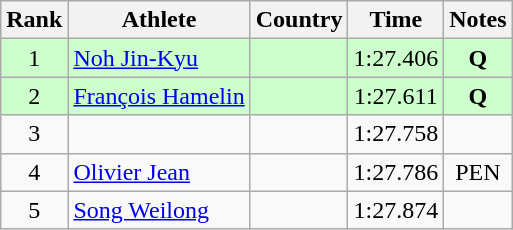<table class="wikitable sortable" style="text-align:center">
<tr>
<th>Rank</th>
<th>Athlete</th>
<th>Country</th>
<th>Time</th>
<th>Notes</th>
</tr>
<tr bgcolor="#ccffcc">
<td>1</td>
<td align=left><a href='#'>Noh Jin-Kyu</a></td>
<td align=left></td>
<td>1:27.406</td>
<td><strong>Q</strong></td>
</tr>
<tr bgcolor="#ccffcc">
<td>2</td>
<td align=left><a href='#'>François Hamelin</a></td>
<td align=left></td>
<td>1:27.611</td>
<td><strong>Q</strong></td>
</tr>
<tr>
<td>3</td>
<td align=left></td>
<td align=left></td>
<td>1:27.758</td>
<td></td>
</tr>
<tr>
<td>4</td>
<td align=left><a href='#'>Olivier Jean</a></td>
<td align=left></td>
<td>1:27.786</td>
<td>PEN</td>
</tr>
<tr>
<td>5</td>
<td align=left><a href='#'>Song Weilong</a></td>
<td align=left></td>
<td>1:27.874</td>
<td></td>
</tr>
</table>
